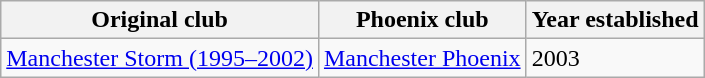<table class="wikitable">
<tr>
<th>Original club</th>
<th>Phoenix club</th>
<th>Year established</th>
</tr>
<tr>
<td><a href='#'>Manchester Storm (1995–2002)</a></td>
<td><a href='#'>Manchester Phoenix</a></td>
<td>2003</td>
</tr>
</table>
